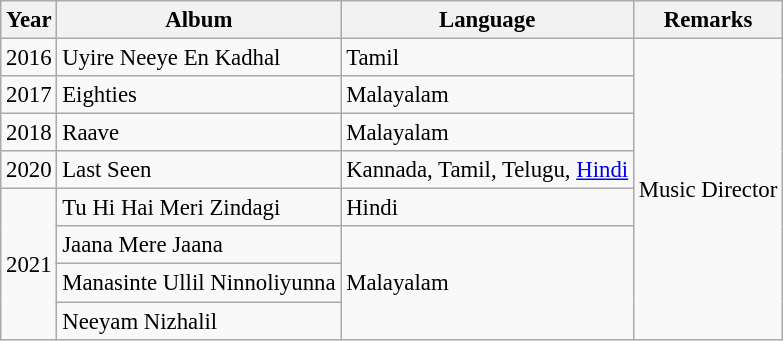<table class="wikitable sortable" style="font-size: 95%;">
<tr>
<th>Year</th>
<th scope="col" class="unsortable">Album</th>
<th scope="col" class="unsortable">Language</th>
<th scope="col" class="unsortable">Remarks</th>
</tr>
<tr>
<td>2016</td>
<td>Uyire Neeye En Kadhal</td>
<td>Tamil</td>
<td rowspan="8">Music Director</td>
</tr>
<tr>
<td>2017</td>
<td>Eighties</td>
<td>Malayalam</td>
</tr>
<tr>
<td>2018</td>
<td>Raave</td>
<td>Malayalam</td>
</tr>
<tr>
<td>2020</td>
<td>Last Seen</td>
<td>Kannada, Tamil, Telugu, <a href='#'>Hindi</a></td>
</tr>
<tr>
<td rowspan="4">2021</td>
<td>Tu Hi Hai Meri Zindagi </td>
<td>Hindi</td>
</tr>
<tr>
<td>Jaana Mere Jaana </td>
<td rowspan="3">Malayalam</td>
</tr>
<tr>
<td>Manasinte Ullil Ninnoliyunna</td>
</tr>
<tr>
<td>Neeyam Nizhalil </td>
</tr>
</table>
